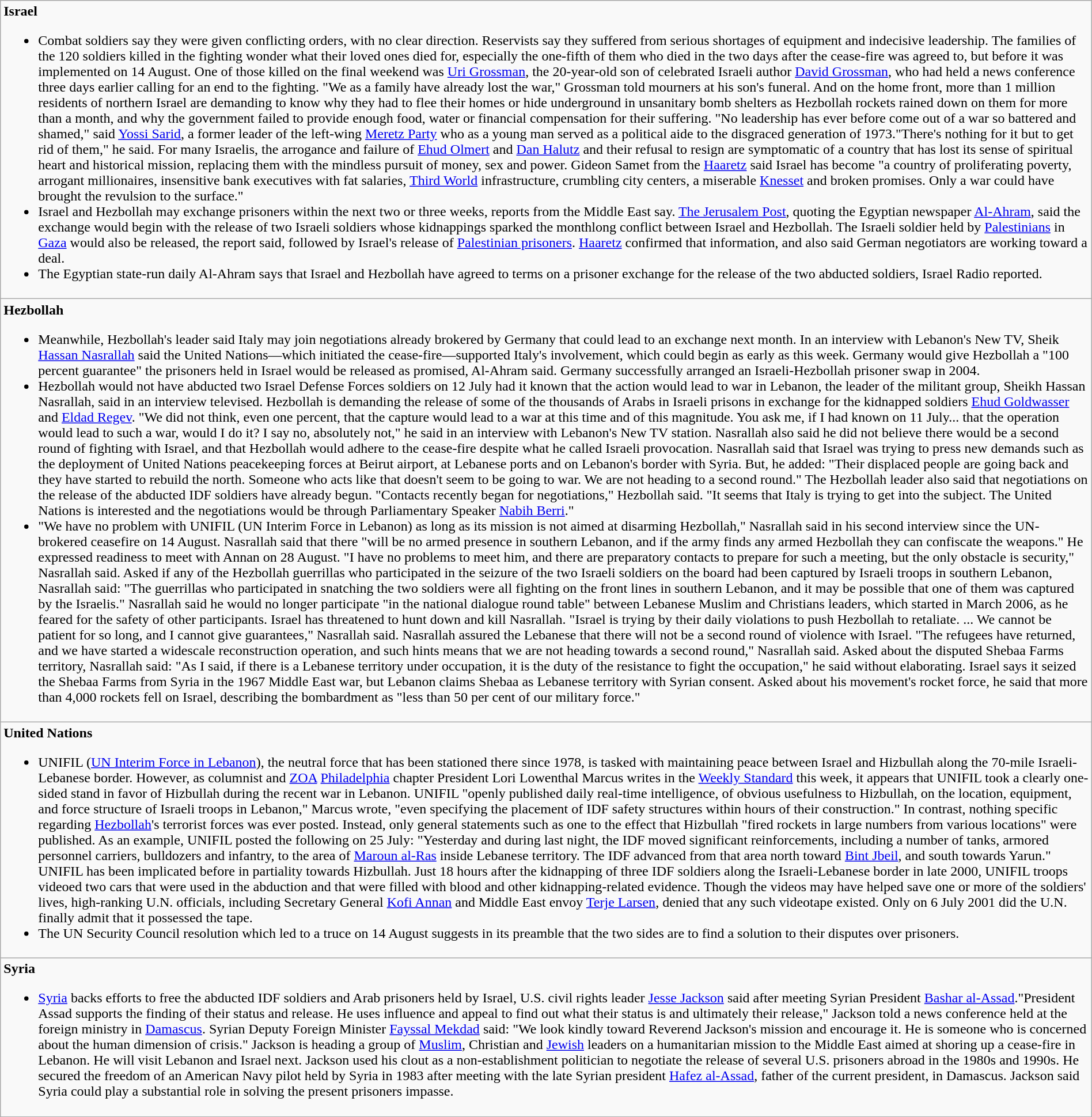<table width="100%" class="wikitable">
<tr>
<td><strong>Israel</strong><br><ul><li>Combat soldiers say they were given conflicting orders, with no clear direction. Reservists say they suffered from serious shortages of equipment and indecisive leadership. The families of the 120 soldiers killed in the fighting wonder what their loved ones died for, especially the one-fifth of them who died in the two days after the cease-fire was agreed to, but before it was implemented on 14 August. One of those killed on the final weekend was <a href='#'>Uri Grossman</a>, the 20-year-old son of celebrated Israeli author <a href='#'>David Grossman</a>, who had held a news conference three days earlier calling for an end to the fighting. "We as a family have already lost the war," Grossman told mourners at his son's funeral. And on the home front, more than 1 million residents of northern Israel are demanding to know why they had to flee their homes or hide underground in unsanitary bomb shelters as Hezbollah rockets rained down on them for more than a month, and why the government failed to provide enough food, water or financial compensation for their suffering. "No leadership has ever before come out of a war so battered and shamed," said <a href='#'>Yossi Sarid</a>, a former leader of the left-wing <a href='#'>Meretz Party</a> who as a young man served as a political aide to the disgraced generation of 1973."There's nothing for it but to get rid of them," he said. For many Israelis, the arrogance and failure of <a href='#'>Ehud Olmert</a> and <a href='#'>Dan Halutz</a> and their refusal to resign are symptomatic of a country that has lost its sense of spiritual heart and historical mission, replacing them with the mindless pursuit of money, sex and power. Gideon Samet from the <a href='#'>Haaretz</a> said Israel has become "a country of proliferating poverty, arrogant millionaires, insensitive bank executives with fat salaries, <a href='#'>Third World</a> infrastructure, crumbling city centers, a miserable <a href='#'>Knesset</a> and broken promises. Only a war could have brought the revulsion to the surface."</li><li>Israel and Hezbollah may exchange prisoners within the next two or three weeks, reports from the Middle East say. <a href='#'>The Jerusalem Post</a>, quoting the Egyptian newspaper <a href='#'>Al-Ahram</a>, said the exchange would begin with the release of two Israeli soldiers whose kidnappings sparked the monthlong conflict between Israel and Hezbollah. The Israeli soldier held by <a href='#'>Palestinians</a> in <a href='#'>Gaza</a> would also be released, the report said, followed by Israel's release of <a href='#'>Palestinian prisoners</a>. <a href='#'>Haaretz</a> confirmed that information, and also said German negotiators are working toward a deal.</li><li>The Egyptian state-run daily Al-Ahram says that Israel and Hezbollah have agreed to terms on a prisoner exchange for the release of the two abducted soldiers, Israel Radio reported.</li></ul></td>
</tr>
<tr>
<td><strong>Hezbollah</strong><br><ul><li>Meanwhile, Hezbollah's leader said Italy may join negotiations already brokered by Germany that could lead to an exchange next month. In an interview with Lebanon's New TV, Sheik <a href='#'>Hassan Nasrallah</a> said the United Nations—which initiated the cease-fire—supported Italy's involvement, which could begin as early as this week. Germany would give Hezbollah a "100 percent guarantee" the prisoners held in Israel would be released as promised, Al-Ahram said. Germany successfully arranged an Israeli-Hezbollah prisoner swap in 2004.</li><li>Hezbollah would not have abducted two Israel Defense Forces soldiers on 12 July had it known that the action would lead to war in Lebanon, the leader of the militant group, Sheikh Hassan Nasrallah, said in an interview televised. Hezbollah is demanding the release of some of the thousands of Arabs in Israeli prisons in exchange for the kidnapped soldiers <a href='#'>Ehud Goldwasser</a> and <a href='#'>Eldad Regev</a>. "We did not think, even one percent, that the capture would lead to a war at this time and of this magnitude. You ask me, if I had known on 11 July... that the operation would lead to such a war, would I do it? I say no, absolutely not," he said in an interview with Lebanon's New TV station. Nasrallah also said he did not believe there would be a second round of fighting with Israel, and that Hezbollah would adhere to the cease-fire despite what he called Israeli provocation. Nasrallah said that Israel was trying to press new demands such as the deployment of United Nations peacekeeping forces at Beirut airport, at Lebanese ports and on Lebanon's border with Syria. But, he added: "Their displaced people are going back and they have started to rebuild the north. Someone who acts like that doesn't seem to be going to war. We are not heading to a second round." The Hezbollah leader also said that negotiations on the release of the abducted IDF soldiers have already begun. "Contacts recently began for negotiations," Hezbollah said. "It seems that Italy is trying to get into the subject. The United Nations is interested and the negotiations would be through Parliamentary Speaker <a href='#'>Nabih Berri</a>."</li><li>"We have no problem with UNIFIL (UN Interim Force in Lebanon) as long as its mission is not aimed at disarming Hezbollah," Nasrallah said in his second interview since the UN-brokered ceasefire on 14 August. Nasrallah said that there "will be no armed presence in southern Lebanon, and if the army finds any armed Hezbollah they can confiscate the weapons." He expressed readiness to meet with Annan on 28 August. "I have no problems to meet him, and there are preparatory contacts to prepare for such a meeting, but the only obstacle is security," Nasrallah said. Asked if any of the Hezbollah guerrillas who participated in the seizure of the two Israeli soldiers on the board had been captured by Israeli troops in southern Lebanon, Nasrallah said: "The guerrillas who participated in snatching the two soldiers were all fighting on the front lines in southern Lebanon, and it may be possible that one of them was captured by the Israelis." Nasrallah said he would no longer participate "in the national dialogue round table" between Lebanese Muslim and Christians leaders, which started in March 2006, as he feared for the safety of other participants. Israel has threatened to hunt down and kill Nasrallah. "Israel is trying by their daily violations to push Hezbollah to retaliate. ... We cannot be patient for so long, and I cannot give guarantees," Nasrallah said. Nasrallah assured the Lebanese that there will not be a second round of violence with Israel. "The refugees have returned, and we have started a widescale reconstruction operation, and such hints means that we are not heading towards a second round," Nasrallah said. Asked about the disputed Shebaa Farms territory, Nasrallah said: "As I said, if there is a Lebanese territory under occupation, it is the duty of the resistance to fight the occupation," he said without elaborating. Israel says it seized the Shebaa Farms from Syria in the 1967 Middle East war, but Lebanon claims Shebaa as Lebanese territory with Syrian consent. Asked about his movement's rocket force, he said that more than 4,000 rockets fell on Israel, describing the bombardment as "less than 50 per cent of our military force."</li></ul></td>
</tr>
<tr>
<td><strong>United Nations</strong><br><ul><li>UNIFIL (<a href='#'>UN Interim Force in Lebanon</a>), the neutral force that has been stationed there since 1978, is tasked with maintaining peace between Israel and Hizbullah along the 70-mile Israeli-Lebanese border. However, as columnist and <a href='#'>ZOA</a> <a href='#'>Philadelphia</a> chapter President Lori Lowenthal Marcus writes in the <a href='#'>Weekly Standard</a> this week, it appears that UNIFIL took a clearly one-sided stand in favor of Hizbullah during the recent war in Lebanon. UNIFIL "openly published daily real-time intelligence, of obvious usefulness to Hizbullah, on the location, equipment, and force structure of Israeli troops in Lebanon," Marcus wrote, "even specifying the placement of IDF safety structures within hours of their construction." In contrast, nothing specific regarding <a href='#'>Hezbollah</a>'s terrorist forces was ever posted. Instead, only general statements such as one to the effect that Hizbullah "fired rockets in large numbers from various locations" were published. As an example, UNIFIL posted the following on 25 July: "Yesterday and during last night, the IDF moved significant reinforcements, including a number of tanks, armored personnel carriers, bulldozers and infantry, to the area of <a href='#'>Maroun al-Ras</a> inside Lebanese territory. The IDF advanced from that area north toward <a href='#'>Bint Jbeil</a>, and south towards Yarun." UNIFIL has been implicated before in partiality towards Hizbullah. Just 18 hours after the kidnapping of three IDF soldiers along the Israeli-Lebanese border in late 2000, UNIFIL troops videoed two cars that were used in the abduction and that were filled with blood and other kidnapping-related evidence. Though the videos may have helped save one or more of the soldiers' lives, high-ranking U.N. officials, including Secretary General <a href='#'>Kofi Annan</a> and Middle East envoy <a href='#'>Terje Larsen</a>, denied that any such videotape existed. Only on 6 July 2001 did the U.N. finally admit that it possessed the tape.</li><li>The UN Security Council resolution which led to a truce on 14 August suggests in its preamble that the two sides are to find a solution to their disputes over prisoners.</li></ul></td>
</tr>
<tr>
<td><strong>Syria</strong><br><ul><li><a href='#'>Syria</a> backs efforts to free the abducted IDF soldiers and Arab prisoners held by Israel, U.S. civil rights leader <a href='#'>Jesse Jackson</a> said after meeting Syrian President <a href='#'>Bashar al-Assad</a>."President Assad supports the finding of their status and release. He uses influence and appeal to find out what their status is and ultimately their release," Jackson told a news conference held at the foreign ministry in <a href='#'>Damascus</a>. Syrian Deputy Foreign Minister <a href='#'>Fayssal Mekdad</a> said: "We look kindly toward Reverend Jackson's mission and encourage it. He is someone who is concerned about the human dimension of crisis." Jackson is heading a group of <a href='#'>Muslim</a>, Christian and <a href='#'>Jewish</a> leaders on a humanitarian mission to the Middle East aimed at shoring up a cease-fire in Lebanon. He will visit Lebanon and Israel next. Jackson used his clout as a non-establishment politician to negotiate the release of several U.S. prisoners abroad in the 1980s and 1990s. He secured the freedom of an American Navy pilot held by Syria in 1983 after meeting with the late Syrian president <a href='#'>Hafez al-Assad</a>, father of the current president, in Damascus. Jackson said Syria could play a substantial role in solving the present prisoners impasse.</li></ul></td>
</tr>
</table>
